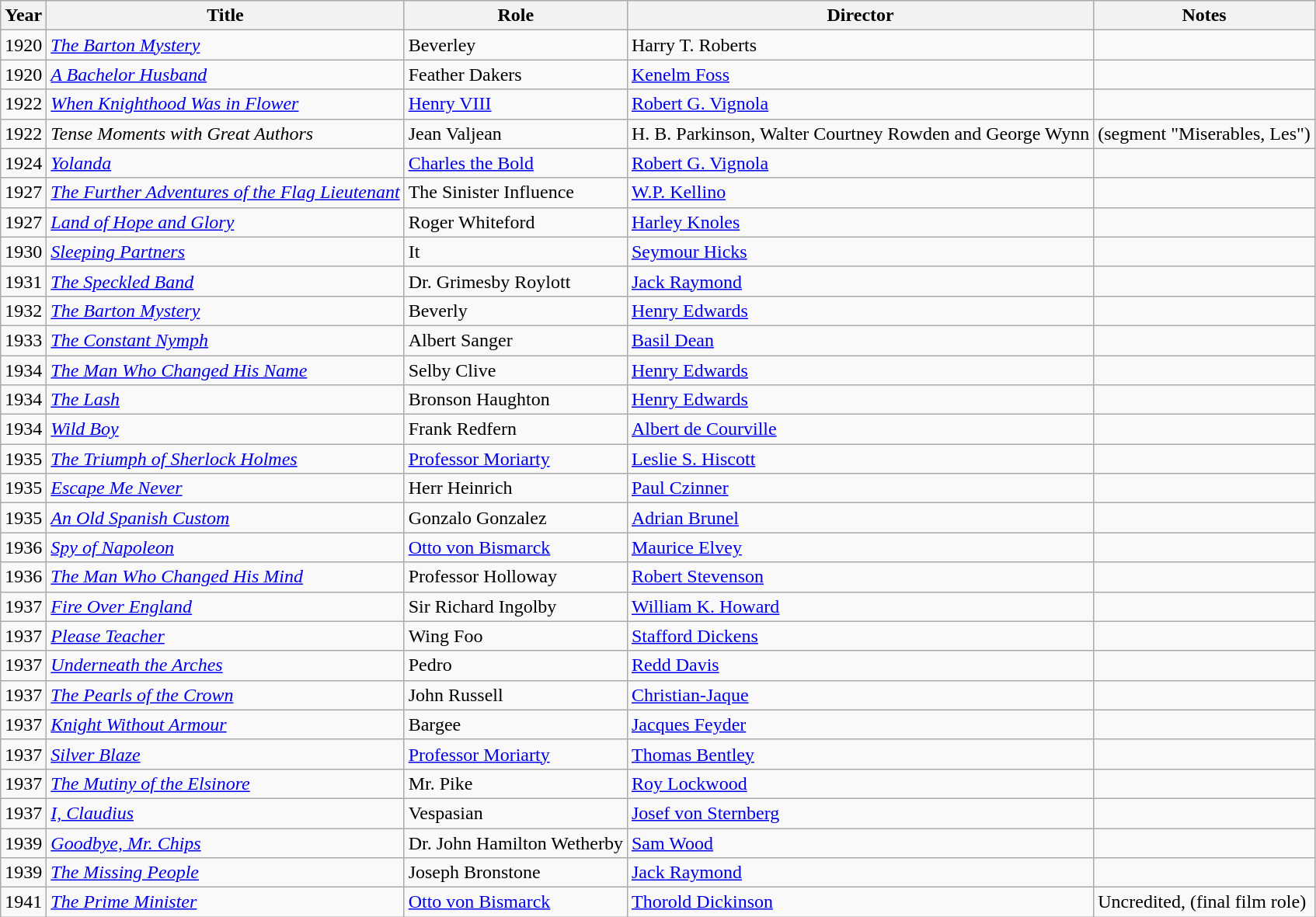<table class="wikitable sortable">
<tr>
<th>Year</th>
<th>Title</th>
<th>Role</th>
<th>Director</th>
<th class="unsortable">Notes</th>
</tr>
<tr>
<td>1920</td>
<td><em><a href='#'>The Barton Mystery</a></em></td>
<td>Beverley</td>
<td>Harry T. Roberts</td>
<td></td>
</tr>
<tr>
<td>1920</td>
<td><em><a href='#'>A Bachelor Husband</a></em></td>
<td>Feather Dakers</td>
<td><a href='#'>Kenelm Foss</a></td>
<td></td>
</tr>
<tr>
<td>1922</td>
<td><em><a href='#'>When Knighthood Was in Flower</a></em></td>
<td><a href='#'>Henry VIII</a></td>
<td><a href='#'>Robert G. Vignola</a></td>
<td></td>
</tr>
<tr>
<td>1922</td>
<td><em>Tense Moments with Great Authors</em></td>
<td>Jean Valjean</td>
<td>H. B. Parkinson, Walter Courtney Rowden and George Wynn</td>
<td>(segment "Miserables, Les")</td>
</tr>
<tr>
<td>1924</td>
<td><em><a href='#'>Yolanda</a></em></td>
<td><a href='#'>Charles the Bold</a></td>
<td><a href='#'>Robert G. Vignola</a></td>
<td></td>
</tr>
<tr>
<td>1927</td>
<td><em><a href='#'>The Further Adventures of the Flag Lieutenant</a></em></td>
<td>The Sinister Influence</td>
<td><a href='#'>W.P. Kellino</a></td>
<td></td>
</tr>
<tr>
<td>1927</td>
<td><em><a href='#'>Land of Hope and Glory</a></em></td>
<td>Roger Whiteford</td>
<td><a href='#'>Harley Knoles</a></td>
<td></td>
</tr>
<tr>
<td>1930</td>
<td><em><a href='#'>Sleeping Partners</a></em></td>
<td>It</td>
<td><a href='#'>Seymour Hicks</a></td>
<td></td>
</tr>
<tr>
<td>1931</td>
<td><em><a href='#'>The Speckled Band</a></em></td>
<td>Dr. Grimesby Roylott</td>
<td><a href='#'>Jack Raymond</a></td>
<td></td>
</tr>
<tr>
<td>1932</td>
<td><em><a href='#'>The Barton Mystery</a></em></td>
<td>Beverly</td>
<td><a href='#'>Henry Edwards</a></td>
<td></td>
</tr>
<tr>
<td>1933</td>
<td><em><a href='#'>The Constant Nymph</a></em></td>
<td>Albert Sanger</td>
<td><a href='#'>Basil Dean</a></td>
<td></td>
</tr>
<tr>
<td>1934</td>
<td><em><a href='#'>The Man Who Changed His Name</a></em></td>
<td>Selby Clive</td>
<td><a href='#'>Henry Edwards</a></td>
<td></td>
</tr>
<tr>
<td>1934</td>
<td><em><a href='#'>The Lash</a></em></td>
<td>Bronson Haughton</td>
<td><a href='#'>Henry Edwards</a></td>
<td></td>
</tr>
<tr>
<td>1934</td>
<td><em><a href='#'>Wild Boy</a></em></td>
<td>Frank Redfern</td>
<td><a href='#'>Albert de Courville</a></td>
<td></td>
</tr>
<tr>
<td>1935</td>
<td><em><a href='#'>The Triumph of Sherlock Holmes</a></em></td>
<td><a href='#'>Professor Moriarty</a></td>
<td><a href='#'>Leslie S. Hiscott</a></td>
<td></td>
</tr>
<tr>
<td>1935</td>
<td><em><a href='#'>Escape Me Never</a></em></td>
<td>Herr Heinrich</td>
<td><a href='#'>Paul Czinner</a></td>
<td></td>
</tr>
<tr>
<td>1935</td>
<td><em><a href='#'>An Old Spanish Custom</a></em></td>
<td>Gonzalo Gonzalez</td>
<td><a href='#'>Adrian Brunel</a></td>
<td></td>
</tr>
<tr>
<td>1936</td>
<td><em><a href='#'>Spy of Napoleon</a></em></td>
<td><a href='#'>Otto von Bismarck</a></td>
<td><a href='#'>Maurice Elvey</a></td>
<td></td>
</tr>
<tr>
<td>1936</td>
<td><em><a href='#'>The Man Who Changed His Mind</a></em></td>
<td>Professor Holloway</td>
<td><a href='#'>Robert Stevenson</a></td>
<td></td>
</tr>
<tr>
<td>1937</td>
<td><em><a href='#'>Fire Over England</a></em></td>
<td>Sir Richard Ingolby</td>
<td><a href='#'>William K. Howard</a></td>
<td></td>
</tr>
<tr>
<td>1937</td>
<td><em><a href='#'>Please Teacher</a></em></td>
<td>Wing Foo</td>
<td><a href='#'>Stafford Dickens</a></td>
<td></td>
</tr>
<tr>
<td>1937</td>
<td><em><a href='#'>Underneath the Arches</a></em></td>
<td>Pedro</td>
<td><a href='#'>Redd Davis</a></td>
<td></td>
</tr>
<tr>
<td>1937</td>
<td><em><a href='#'>The Pearls of the Crown</a></em></td>
<td>John Russell</td>
<td><a href='#'>Christian-Jaque</a></td>
<td></td>
</tr>
<tr>
<td>1937</td>
<td><em><a href='#'>Knight Without Armour</a></em></td>
<td>Bargee</td>
<td><a href='#'>Jacques Feyder</a></td>
<td></td>
</tr>
<tr>
<td>1937</td>
<td><em><a href='#'>Silver Blaze</a></em></td>
<td><a href='#'>Professor Moriarty</a></td>
<td><a href='#'>Thomas Bentley</a></td>
<td></td>
</tr>
<tr>
<td>1937</td>
<td><em><a href='#'>The Mutiny of the Elsinore</a></em></td>
<td>Mr. Pike</td>
<td><a href='#'>Roy Lockwood</a></td>
<td></td>
</tr>
<tr>
<td>1937</td>
<td><em><a href='#'>I, Claudius</a></em></td>
<td>Vespasian</td>
<td><a href='#'>Josef von Sternberg</a></td>
<td></td>
</tr>
<tr>
<td>1939</td>
<td><em><a href='#'>Goodbye, Mr. Chips</a></em></td>
<td>Dr. John Hamilton Wetherby</td>
<td><a href='#'>Sam Wood</a></td>
<td></td>
</tr>
<tr>
<td>1939</td>
<td><em><a href='#'>The Missing People</a></em></td>
<td>Joseph Bronstone</td>
<td><a href='#'>Jack Raymond</a></td>
<td></td>
</tr>
<tr>
<td>1941</td>
<td><em><a href='#'>The Prime Minister</a></em></td>
<td><a href='#'>Otto von Bismarck</a></td>
<td><a href='#'>Thorold Dickinson</a></td>
<td>Uncredited, (final film role)</td>
</tr>
</table>
